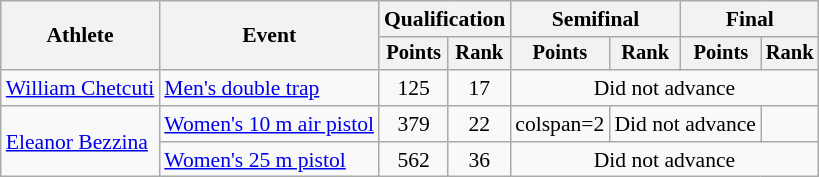<table class="wikitable" style="font-size:90%">
<tr>
<th rowspan="2">Athlete</th>
<th rowspan="2">Event</th>
<th colspan=2>Qualification</th>
<th colspan=2>Semifinal</th>
<th colspan=2>Final</th>
</tr>
<tr style="font-size:95%">
<th>Points</th>
<th>Rank</th>
<th>Points</th>
<th>Rank</th>
<th>Points</th>
<th>Rank</th>
</tr>
<tr align=center>
<td align=left><a href='#'>William Chetcuti</a></td>
<td align=left><a href='#'>Men's double trap</a></td>
<td>125</td>
<td>17</td>
<td colspan=4>Did not advance</td>
</tr>
<tr align=center>
<td align=left rowspan=2><a href='#'>Eleanor Bezzina</a></td>
<td align=left><a href='#'>Women's 10 m air pistol</a></td>
<td>379</td>
<td>22</td>
<td>colspan=2 </td>
<td colspan=2>Did not advance</td>
</tr>
<tr align=center>
<td align=left><a href='#'>Women's 25 m pistol</a></td>
<td>562</td>
<td>36</td>
<td colspan=4>Did not advance</td>
</tr>
</table>
